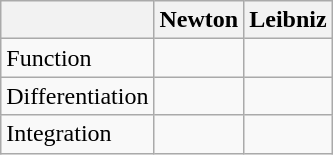<table class="wikitable">
<tr>
<th></th>
<th>Newton</th>
<th>Leibniz</th>
</tr>
<tr>
<td>Function</td>
<td></td>
<td></td>
</tr>
<tr>
<td>Differentiation</td>
<td></td>
<td></td>
</tr>
<tr>
<td>Integration</td>
<td></td>
<td></td>
</tr>
</table>
